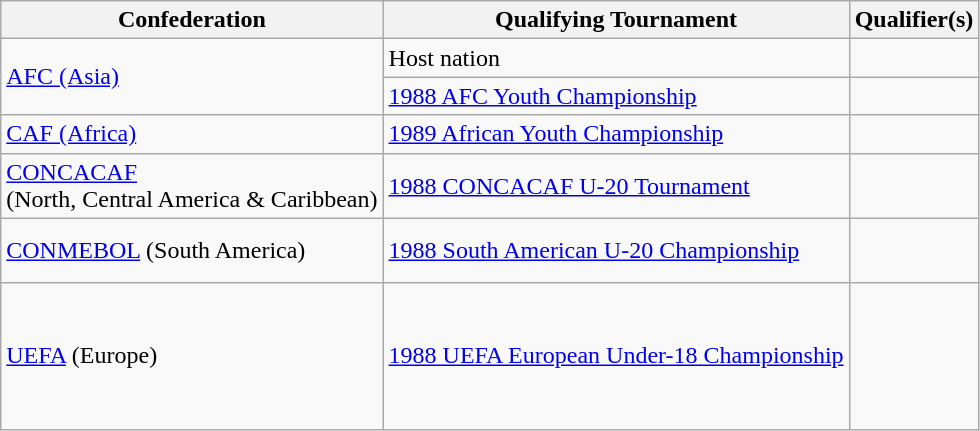<table class=wikitable>
<tr>
<th>Confederation</th>
<th>Qualifying Tournament</th>
<th>Qualifier(s)</th>
</tr>
<tr>
<td rowspan=2><a href='#'>AFC (Asia)</a></td>
<td>Host nation</td>
<td></td>
</tr>
<tr>
<td><a href='#'>1988 AFC Youth Championship</a></td>
<td> <br> </td>
</tr>
<tr>
<td><a href='#'>CAF (Africa)</a></td>
<td><a href='#'>1989 African Youth Championship</a></td>
<td> <br> </td>
</tr>
<tr>
<td><a href='#'>CONCACAF</a><br>(North, Central America & Caribbean)</td>
<td><a href='#'>1988 CONCACAF U-20 Tournament</a></td>
<td> <br> </td>
</tr>
<tr>
<td><a href='#'>CONMEBOL</a> (South America)</td>
<td><a href='#'>1988 South American U-20 Championship</a></td>
<td> <br>  <br> </td>
</tr>
<tr>
<td><a href='#'>UEFA</a> (Europe)</td>
<td><a href='#'>1988 UEFA European Under-18 Championship</a></td>
<td> <br>  <br>  <br>  <br> <br> </td>
</tr>
</table>
